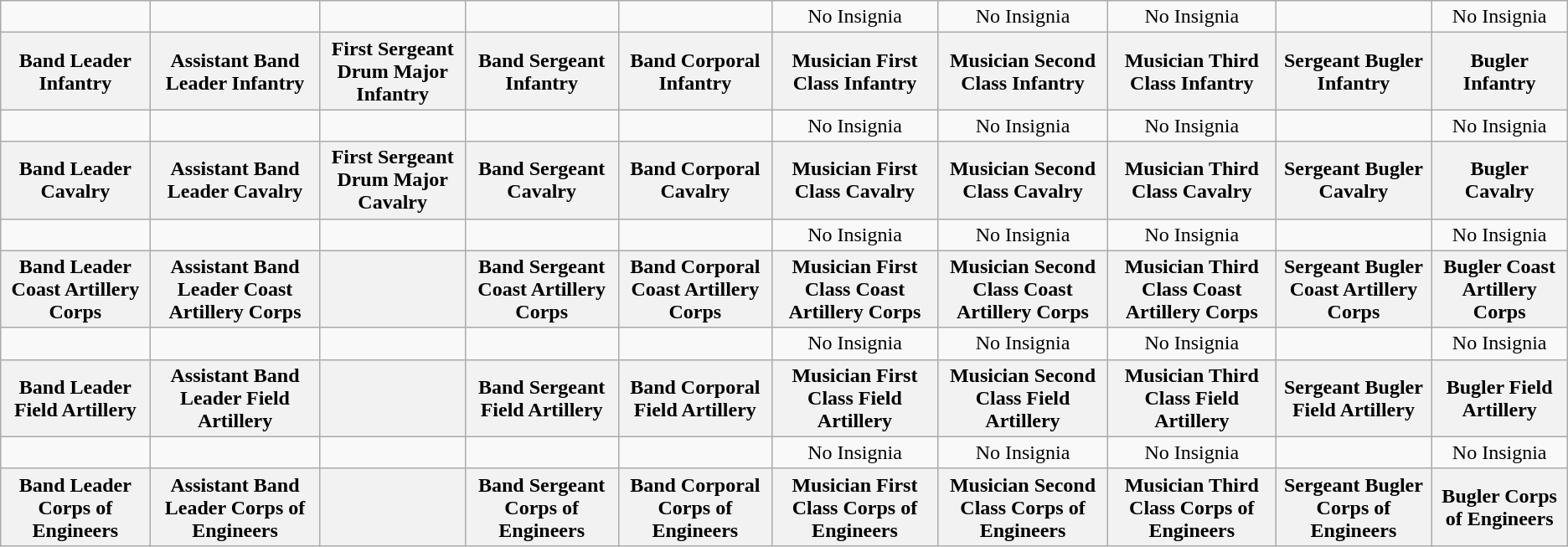<table class="wikitable" style="text-align:center">
<tr>
<td></td>
<td></td>
<td></td>
<td></td>
<td></td>
<td>No Insignia</td>
<td>No Insignia</td>
<td>No Insignia</td>
<td></td>
<td>No Insignia</td>
</tr>
<tr>
<th>Band Leader Infantry</th>
<th>Assistant Band Leader Infantry</th>
<th>First Sergeant Drum Major Infantry</th>
<th>Band Sergeant Infantry</th>
<th>Band Corporal Infantry</th>
<th>Musician First Class Infantry</th>
<th>Musician Second Class Infantry</th>
<th>Musician Third Class Infantry</th>
<th>Sergeant Bugler Infantry</th>
<th>Bugler  Infantry</th>
</tr>
<tr>
<td></td>
<td></td>
<td></td>
<td></td>
<td></td>
<td>No Insignia</td>
<td>No Insignia</td>
<td>No Insignia</td>
<td></td>
<td>No Insignia</td>
</tr>
<tr>
<th>Band Leader Cavalry</th>
<th>Assistant Band Leader Cavalry</th>
<th>First Sergeant Drum Major Cavalry</th>
<th>Band Sergeant Cavalry</th>
<th>Band Corporal Cavalry</th>
<th>Musician First Class Cavalry</th>
<th>Musician Second Class Cavalry</th>
<th>Musician Third Class Cavalry</th>
<th>Sergeant Bugler Cavalry</th>
<th>Bugler  Cavalry</th>
</tr>
<tr>
<td></td>
<td></td>
<td></td>
<td></td>
<td></td>
<td>No Insignia</td>
<td>No Insignia</td>
<td>No Insignia</td>
<td></td>
<td>No Insignia</td>
</tr>
<tr>
<th>Band Leader Coast Artillery Corps</th>
<th>Assistant Band Leader Coast Artillery Corps</th>
<th></th>
<th>Band Sergeant Coast Artillery Corps</th>
<th>Band Corporal Coast Artillery Corps</th>
<th>Musician First Class Coast Artillery Corps</th>
<th>Musician Second Class Coast Artillery Corps</th>
<th>Musician Third Class Coast Artillery Corps</th>
<th>Sergeant Bugler Coast Artillery Corps</th>
<th>Bugler  Coast Artillery Corps</th>
</tr>
<tr>
<td></td>
<td></td>
<td></td>
<td></td>
<td></td>
<td>No Insignia</td>
<td>No Insignia</td>
<td>No Insignia</td>
<td></td>
<td>No Insignia</td>
</tr>
<tr>
<th>Band Leader Field Artillery</th>
<th>Assistant Band Leader Field Artillery</th>
<th></th>
<th>Band Sergeant  Field Artillery</th>
<th>Band Corporal  Field Artillery</th>
<th>Musician First Class Field Artillery</th>
<th>Musician Second Class Field Artillery</th>
<th>Musician Third Class Field Artillery</th>
<th>Sergeant Bugler Field Artillery</th>
<th>Bugler  Field Artillery</th>
</tr>
<tr>
<td></td>
<td></td>
<td></td>
<td></td>
<td></td>
<td>No Insignia</td>
<td>No Insignia</td>
<td>No Insignia</td>
<td></td>
<td>No Insignia</td>
</tr>
<tr>
<th>Band Leader Corps of Engineers</th>
<th>Assistant Band Leader Corps of Engineers</th>
<th></th>
<th>Band Sergeant  Corps of Engineers</th>
<th>Band Corporal  Corps of Engineers</th>
<th>Musician First Class Corps of Engineers</th>
<th>Musician Second Class Corps of Engineers</th>
<th>Musician Third Class Corps of Engineers</th>
<th>Sergeant Bugler Corps of Engineers</th>
<th>Bugler  Corps of Engineers</th>
</tr>
</table>
